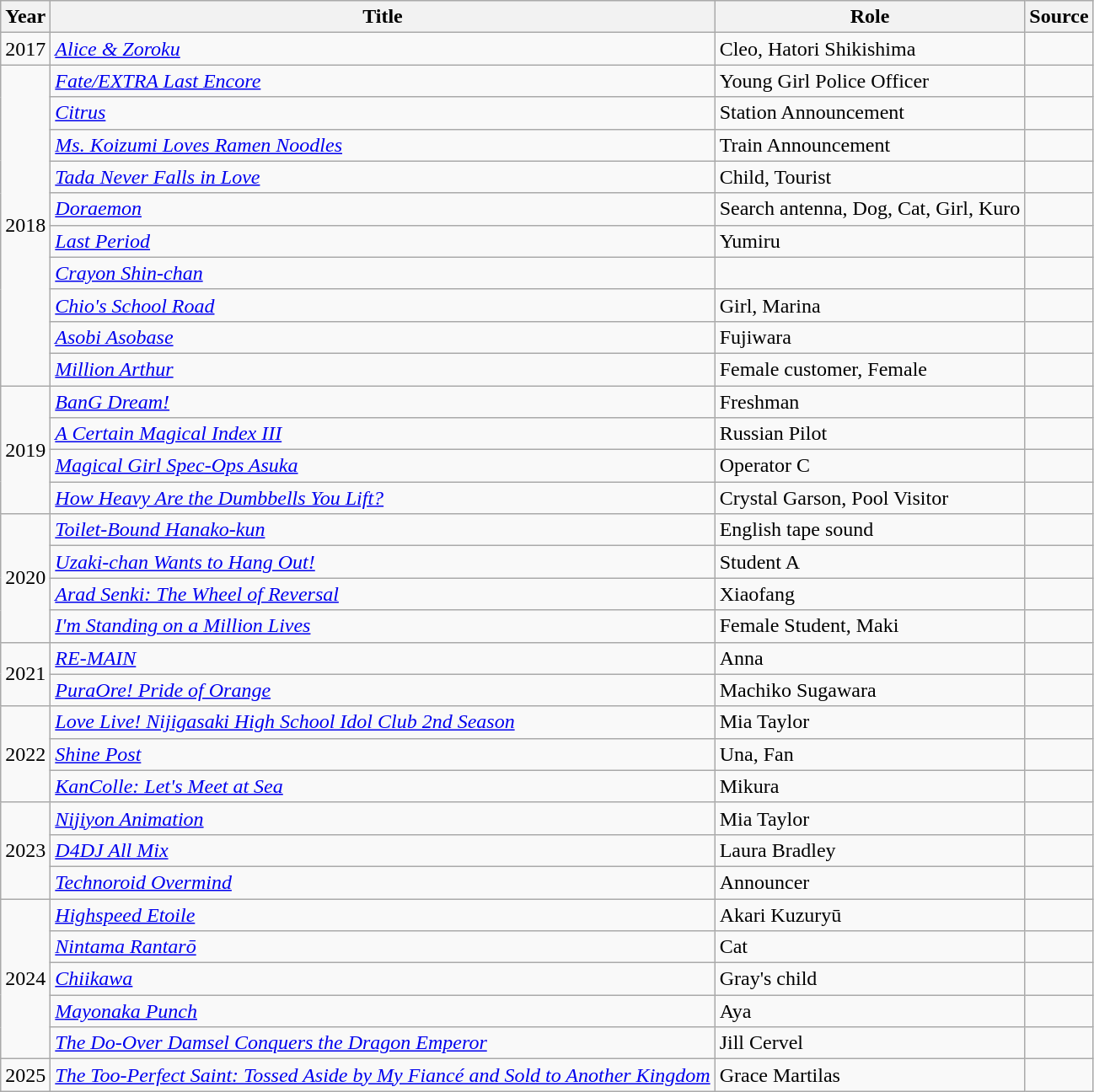<table class="wikitable">
<tr>
<th>Year</th>
<th>Title</th>
<th>Role</th>
<th>Source</th>
</tr>
<tr>
<td>2017</td>
<td><em><a href='#'>Alice & Zoroku</a></em> </td>
<td>Cleo, Hatori Shikishima</td>
<td></td>
</tr>
<tr>
<td rowspan="10">2018</td>
<td><em><a href='#'>Fate/EXTRA Last Encore</a></em> </td>
<td>Young Girl Police Officer</td>
<td></td>
</tr>
<tr>
<td><em><a href='#'>Citrus</a></em> </td>
<td>Station Announcement</td>
<td></td>
</tr>
<tr>
<td><em><a href='#'>Ms. Koizumi Loves Ramen Noodles</a></em></td>
<td>Train Announcement</td>
<td></td>
</tr>
<tr>
<td><em><a href='#'>Tada Never Falls in Love</a></em> </td>
<td>Child, Tourist</td>
<td></td>
</tr>
<tr>
<td><em><a href='#'>Doraemon</a></em> </td>
<td>Search antenna, Dog, Cat, Girl, Kuro</td>
<td></td>
</tr>
<tr>
<td><em><a href='#'>Last Period</a></em> </td>
<td>Yumiru</td>
<td></td>
</tr>
<tr>
<td><em><a href='#'>Crayon Shin-chan</a></em> </td>
<td></td>
<td></td>
</tr>
<tr>
<td><em><a href='#'>Chio's School Road</a></em></td>
<td>Girl, Marina</td>
<td></td>
</tr>
<tr>
<td><em><a href='#'>Asobi Asobase</a></em></td>
<td>Fujiwara</td>
<td></td>
</tr>
<tr>
<td><em><a href='#'>Million Arthur</a></em></td>
<td>Female customer, Female</td>
<td></td>
</tr>
<tr>
<td rowspan="4">2019</td>
<td><em><a href='#'>BanG Dream!</a></em></td>
<td>Freshman</td>
<td></td>
</tr>
<tr>
<td><em><a href='#'>A Certain Magical Index III</a></em></td>
<td>Russian Pilot</td>
<td></td>
</tr>
<tr>
<td><em><a href='#'>Magical Girl Spec-Ops Asuka</a></em></td>
<td>Operator C</td>
<td></td>
</tr>
<tr>
<td><em><a href='#'>How Heavy Are the Dumbbells You Lift?</a></em></td>
<td>Crystal Garson, Pool Visitor</td>
<td></td>
</tr>
<tr>
<td rowspan="4">2020</td>
<td><em><a href='#'>Toilet-Bound Hanako-kun</a></em></td>
<td>English tape sound</td>
<td></td>
</tr>
<tr>
<td><em><a href='#'>Uzaki-chan Wants to Hang Out!</a></em></td>
<td>Student A</td>
<td></td>
</tr>
<tr>
<td><em><a href='#'>Arad Senki: The Wheel of Reversal</a></em></td>
<td>Xiaofang</td>
<td></td>
</tr>
<tr>
<td><em><a href='#'>I'm Standing on a Million Lives</a></em></td>
<td>Female Student, Maki</td>
<td></td>
</tr>
<tr>
<td rowspan="2">2021</td>
<td><em><a href='#'>RE-MAIN</a></em></td>
<td>Anna</td>
<td></td>
</tr>
<tr>
<td><em><a href='#'>PuraOre! Pride of Orange</a></em></td>
<td>Machiko Sugawara</td>
<td></td>
</tr>
<tr>
<td rowspan="3">2022</td>
<td><em><a href='#'>Love Live! Nijigasaki High School Idol Club 2nd Season</a></em></td>
<td>Mia Taylor</td>
<td></td>
</tr>
<tr>
<td><em><a href='#'>Shine Post</a></em></td>
<td>Una, Fan</td>
<td></td>
</tr>
<tr>
<td><em><a href='#'>KanColle: Let's Meet at Sea</a></em></td>
<td>Mikura</td>
<td></td>
</tr>
<tr>
<td rowspan="3">2023</td>
<td><em><a href='#'>Nijiyon Animation</a></em></td>
<td>Mia Taylor</td>
<td></td>
</tr>
<tr>
<td><em><a href='#'>D4DJ All Mix</a></em></td>
<td>Laura Bradley</td>
<td></td>
</tr>
<tr>
<td><em><a href='#'>Technoroid Overmind</a></em></td>
<td>Announcer</td>
<td></td>
</tr>
<tr>
<td rowspan="5">2024</td>
<td><em><a href='#'>Highspeed Etoile</a></em></td>
<td>Akari Kuzuryū</td>
<td></td>
</tr>
<tr>
<td><em><a href='#'>Nintama Rantarō</a></em></td>
<td>Cat</td>
<td></td>
</tr>
<tr>
<td><em><a href='#'>Chiikawa</a></em></td>
<td>Gray's child</td>
<td></td>
</tr>
<tr>
<td><em><a href='#'>Mayonaka Punch</a></em></td>
<td>Aya</td>
<td></td>
</tr>
<tr>
<td><em><a href='#'>The Do-Over Damsel Conquers the Dragon Emperor</a></em></td>
<td>Jill Cervel</td>
<td></td>
</tr>
<tr>
<td>2025</td>
<td><em><a href='#'>The Too-Perfect Saint: Tossed Aside by My Fiancé and Sold to Another Kingdom</a></em></td>
<td>Grace Martilas</td>
<td></td>
</tr>
</table>
